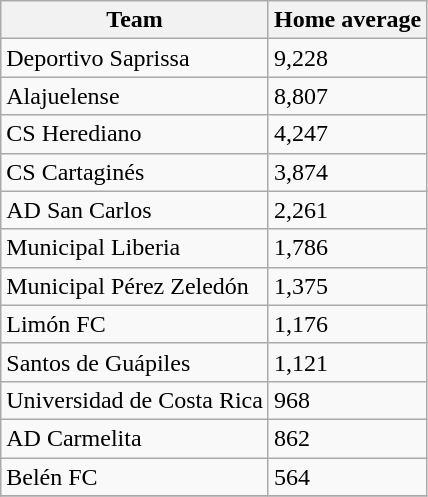<table class="wikitable">
<tr>
<th>Team</th>
<th>Home average</th>
</tr>
<tr>
<td>Deportivo Saprissa</td>
<td>9,228</td>
</tr>
<tr>
<td>Alajuelense</td>
<td>8,807</td>
</tr>
<tr>
<td>CS Herediano</td>
<td>4,247</td>
</tr>
<tr>
<td>CS Cartaginés</td>
<td>3,874</td>
</tr>
<tr>
<td>AD San Carlos</td>
<td>2,261</td>
</tr>
<tr>
<td>Municipal Liberia</td>
<td>1,786</td>
</tr>
<tr>
<td>Municipal Pérez Zeledón</td>
<td>1,375</td>
</tr>
<tr>
<td>Limón FC</td>
<td>1,176</td>
</tr>
<tr>
<td>Santos de Guápiles</td>
<td>1,121</td>
</tr>
<tr>
<td>Universidad de Costa Rica</td>
<td>968</td>
</tr>
<tr>
<td>AD Carmelita</td>
<td>862</td>
</tr>
<tr>
<td>Belén FC</td>
<td>564</td>
</tr>
<tr>
</tr>
</table>
